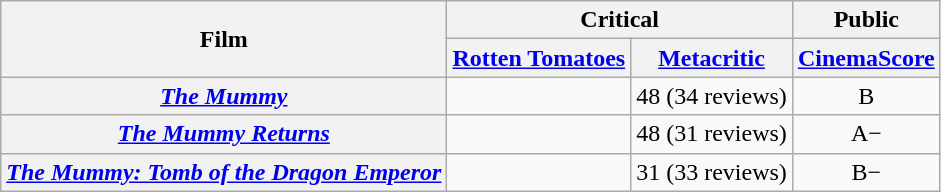<table class="wikitable plainrowheaders sortable" style="text-align: center;">
<tr>
<th scope="col" rowspan="2">Film</th>
<th scope="col" colspan="2">Critical</th>
<th scope="col" colspan="2">Public</th>
</tr>
<tr>
<th scope="col"><a href='#'>Rotten Tomatoes</a></th>
<th scope="col"><a href='#'>Metacritic</a></th>
<th scope="col"><a href='#'>CinemaScore</a></th>
</tr>
<tr>
<th scope="row"><em><a href='#'>The Mummy</a></em></th>
<td></td>
<td>48 (34 reviews)</td>
<td>B</td>
</tr>
<tr>
<th scope="row"><em><a href='#'>The Mummy Returns</a></em></th>
<td></td>
<td>48 (31 reviews)</td>
<td>A−</td>
</tr>
<tr>
<th scope="row"><em><a href='#'>The Mummy: Tomb of the Dragon Emperor</a></em></th>
<td></td>
<td>31 (33 reviews)</td>
<td>B−</td>
</tr>
</table>
